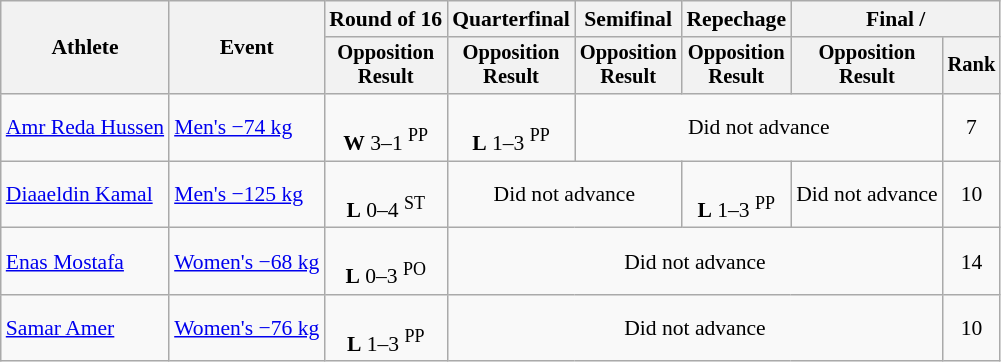<table class="wikitable" style="font-size:90%">
<tr>
<th rowspan=2>Athlete</th>
<th rowspan=2>Event</th>
<th>Round of 16</th>
<th>Quarterfinal</th>
<th>Semifinal</th>
<th>Repechage</th>
<th colspan=2>Final / </th>
</tr>
<tr style="font-size: 95%">
<th>Opposition<br>Result</th>
<th>Opposition<br>Result</th>
<th>Opposition<br>Result</th>
<th>Opposition<br>Result</th>
<th>Opposition<br>Result</th>
<th>Rank</th>
</tr>
<tr align=center>
<td align=left><a href='#'>Amr Reda Hussen</a></td>
<td align=left><a href='#'>Men's −74 kg</a></td>
<td><br><strong>W</strong> 3–1 <sup>PP</sup></td>
<td><br><strong>L</strong> 1–3 <sup>PP</sup></td>
<td colspan=3>Did not advance</td>
<td>7</td>
</tr>
<tr align=center>
<td align=left><a href='#'>Diaaeldin Kamal</a></td>
<td align=left><a href='#'>Men's −125 kg</a></td>
<td><br><strong>L</strong> 0–4 <sup>ST</sup></td>
<td colspan=2>Did not advance</td>
<td><br><strong>L</strong> 1–3 <sup>PP</sup></td>
<td>Did not advance</td>
<td>10</td>
</tr>
<tr align=center>
<td align=left><a href='#'>Enas Mostafa</a></td>
<td align=left><a href='#'>Women's −68 kg</a></td>
<td><br><strong>L</strong> 0–3 <sup>PO</sup></td>
<td colspan=4>Did not advance</td>
<td>14</td>
</tr>
<tr align=center>
<td align=left><a href='#'>Samar Amer</a></td>
<td align=left><a href='#'>Women's −76 kg</a></td>
<td><br><strong>L</strong> 1–3 <sup>PP</sup></td>
<td colspan=4>Did not advance</td>
<td>10</td>
</tr>
</table>
